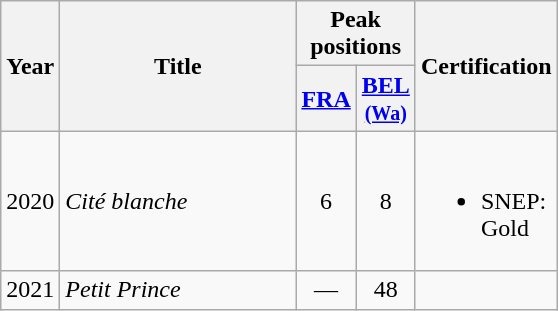<table class="wikitable">
<tr>
<th align="center" rowspan="2" width="10">Year</th>
<th align="center" rowspan="2" width="150">Title</th>
<th align="center" colspan="2" width="20">Peak positions</th>
<th align="center" rowspan="2" width="80">Certification</th>
</tr>
<tr>
<th><a href='#'>FRA</a><br></th>
<th><a href='#'>BEL<br><small>(Wa)</small></a><br></th>
</tr>
<tr>
<td>2020</td>
<td><em>Cité blanche</em></td>
<td style="text-align:center;">6</td>
<td style="text-align:center;">8</td>
<td><br><ul><li>SNEP: Gold</li></ul></td>
</tr>
<tr>
<td>2021</td>
<td><em>Petit Prince</em></td>
<td style="text-align:center;">—</td>
<td style="text-align:center;">48</td>
<td></td>
</tr>
</table>
